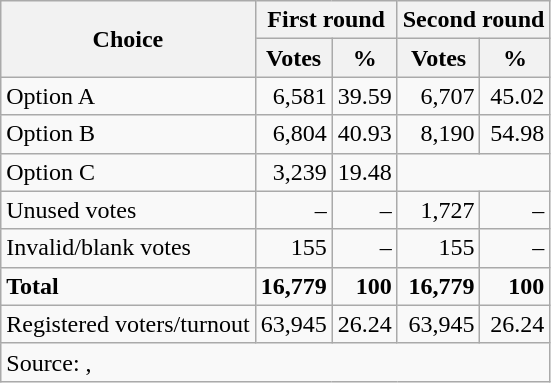<table class=wikitable style=text-align:right>
<tr>
<th rowspan=2>Choice</th>
<th colspan=2>First round</th>
<th colspan=2>Second round</th>
</tr>
<tr>
<th>Votes</th>
<th>%</th>
<th>Votes</th>
<th>%</th>
</tr>
<tr>
<td align=left>Option A</td>
<td>6,581</td>
<td>39.59</td>
<td>6,707</td>
<td>45.02</td>
</tr>
<tr>
<td align=left>Option B</td>
<td>6,804</td>
<td>40.93</td>
<td>8,190</td>
<td>54.98</td>
</tr>
<tr>
<td align=left>Option C</td>
<td>3,239</td>
<td>19.48</td>
<td colspan=2></td>
</tr>
<tr>
<td align=left>Unused votes</td>
<td>–</td>
<td>–</td>
<td>1,727</td>
<td>–</td>
</tr>
<tr>
<td align=left>Invalid/blank votes</td>
<td>155</td>
<td>–</td>
<td>155</td>
<td>–</td>
</tr>
<tr>
<td align=left><strong>Total</strong></td>
<td><strong>16,779</strong></td>
<td><strong>100</strong></td>
<td><strong>16,779</strong></td>
<td><strong>100</strong></td>
</tr>
<tr>
<td align=left>Registered voters/turnout</td>
<td>63,945</td>
<td>26.24</td>
<td>63,945</td>
<td>26.24</td>
</tr>
<tr>
<td align=left colspan=5>Source: , </td>
</tr>
</table>
